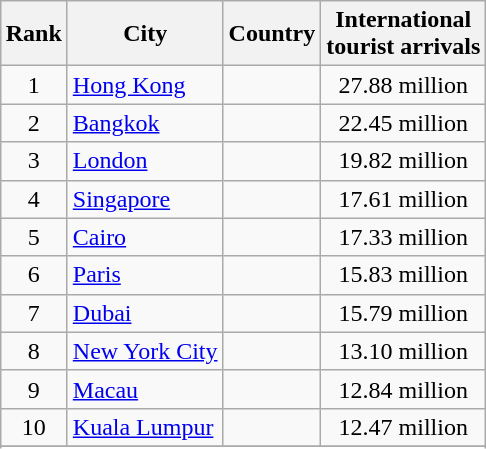<table class="wikitable sortable" style="margin:1em auto 1em auto;">
<tr>
<th>Rank</th>
<th>City</th>
<th>Country</th>
<th>International<br>tourist arrivals</th>
</tr>
<tr align="center">
<td>1</td>
<td align="left"><a href='#'>Hong Kong</a></td>
<td align="left"></td>
<td>27.88 million</td>
</tr>
<tr align="center">
<td>2</td>
<td align="left"><a href='#'>Bangkok</a></td>
<td align="left"></td>
<td>22.45 million</td>
</tr>
<tr align="center">
<td>3</td>
<td align="left"><a href='#'>London</a></td>
<td align="left"></td>
<td>19.82 million</td>
</tr>
<tr align="center">
<td>4</td>
<td align="left"><a href='#'>Singapore</a></td>
<td align="left"></td>
<td>17.61 million</td>
</tr>
<tr align="center">
<td>5</td>
<td align="left"><a href='#'>Cairo</a></td>
<td align="left"></td>
<td>17.33 million</td>
</tr>
<tr align="center">
<td>6</td>
<td align="left"><a href='#'>Paris</a></td>
<td align="left"></td>
<td>15.83 million</td>
</tr>
<tr align="center">
<td>7</td>
<td align="left"><a href='#'>Dubai</a></td>
<td align="left"></td>
<td>15.79 million</td>
</tr>
<tr align="center">
<td>8</td>
<td align="left"><a href='#'>New York City</a></td>
<td align="left"></td>
<td>13.10 million</td>
</tr>
<tr align="center">
<td>9</td>
<td align="left"><a href='#'>Macau</a></td>
<td align="left"></td>
<td>12.84 million</td>
</tr>
<tr align="center">
<td>10</td>
<td align="left"><a href='#'>Kuala Lumpur</a></td>
<td align="left"></td>
<td>12.47 million</td>
</tr>
<tr align="center">
</tr>
<tr>
</tr>
</table>
